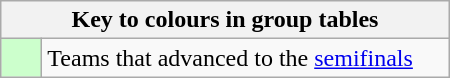<table class="wikitable" style="text-align: center; width: 300px;">
<tr>
<th colspan=2>Key to colours in group tables</th>
</tr>
<tr>
<td bgcolor=#ccffcc style="width: 20px;"></td>
<td align=left>Teams that advanced to the <a href='#'>semifinals</a></td>
</tr>
</table>
